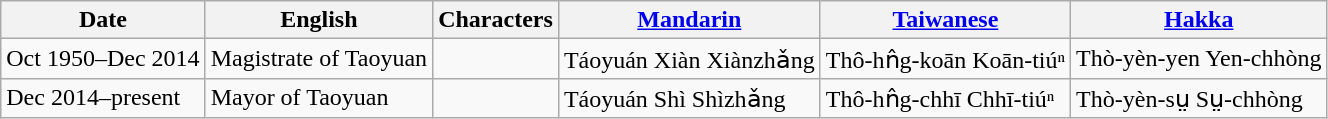<table class=wikitable>
<tr>
<th>Date</th>
<th>English</th>
<th>Characters</th>
<th><a href='#'>Mandarin</a></th>
<th><a href='#'>Taiwanese</a></th>
<th><a href='#'>Hakka</a></th>
</tr>
<tr>
<td>Oct 1950–Dec 2014</td>
<td>Magistrate of Taoyuan</td>
<td></td>
<td>Táoyuán Xiàn Xiànzhǎng</td>
<td>Thô-hn̂g-koān Koān-tiúⁿ</td>
<td>Thò-yèn-yen Yen-chhòng</td>
</tr>
<tr>
<td>Dec 2014–present</td>
<td>Mayor of Taoyuan</td>
<td></td>
<td>Táoyuán Shì Shìzhǎng</td>
<td>Thô-hn̂g-chhī Chhī-tiúⁿ</td>
<td>Thò-yèn-sṳ Sṳ-chhòng</td>
</tr>
</table>
